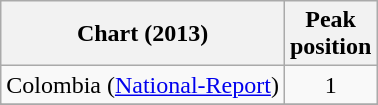<table class="wikitable sortable">
<tr>
<th>Chart (2013)</th>
<th>Peak<br>position</th>
</tr>
<tr>
<td>Colombia (<a href='#'>National-Report</a>)</td>
<td align="center">1</td>
</tr>
<tr>
</tr>
<tr>
</tr>
<tr>
</tr>
<tr>
</tr>
</table>
